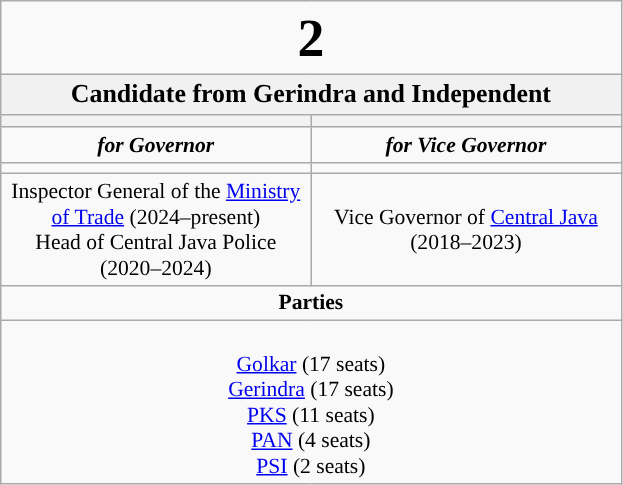<table class="wikitable" style="font-size:90%; text-align:center;">
<tr>
<td colspan=2><big><big><big><big><big><strong>2</strong></big></big></big></big></big></td>
</tr>
<tr>
<td colspan=2 style="background:#f1f1f1;"><strong><big>Candidate from Gerindra and Independent</big></strong></td>
</tr>
<tr>
<th style="width:3em; font-size:135%; background:#"><a href='#'></a></th>
<th style="width:3em; font-size:135%; background:#"></th>
</tr>
<tr style="color:#000; font-size:100%; background:#">
<td style="width:3em; width:200px;"><strong><em>for Governor</em></strong></td>
<td style="width:3em; width:200px;"><strong><em>for Vice Governor</em></strong></td>
</tr>
<tr>
<td></td>
<td></td>
</tr>
<tr>
<td>Inspector General of the <a href='#'>Ministry of Trade</a> (2024–present)<br>Head of Central Java Police (2020–2024)</td>
<td>Vice Governor of <a href='#'>Central Java</a> (2018–2023)</td>
</tr>
<tr>
<td colspan=2 style="background:#"><strong>Parties</strong></td>
</tr>
<tr>
<td colspan=2 style="align:center"><br><a href='#'>Golkar</a> (17 seats)<br><a href='#'>Gerindra</a> (17 seats)<br><a href='#'>PKS</a> (11 seats)<br><a href='#'>PAN</a> (4 seats)<br><a href='#'>PSI</a> (2 seats)</td>
</tr>
</table>
